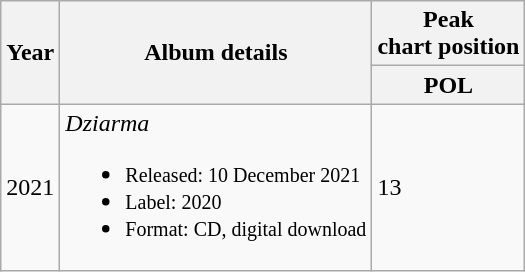<table class="wikitable">
<tr>
<th rowspan="2">Year</th>
<th rowspan="2">Album details</th>
<th>Peak<br>chart
position</th>
</tr>
<tr>
<th>POL<br></th>
</tr>
<tr>
<td>2021</td>
<td><em>Dziarma</em><br><ul><li><small>Released: 10 December 2021</small></li><li><small>Label: 2020</small></li><li><small>Format: CD, digital download</small></li></ul></td>
<td>13</td>
</tr>
</table>
